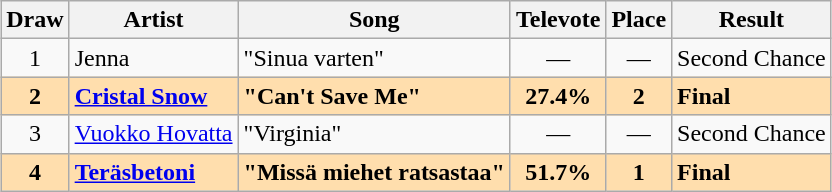<table class="sortable wikitable" style="margin: 1em auto 1em auto; text-align:center">
<tr>
<th>Draw</th>
<th>Artist</th>
<th>Song</th>
<th>Televote</th>
<th>Place</th>
<th>Result</th>
</tr>
<tr>
<td>1</td>
<td align="left">Jenna</td>
<td align="left">"Sinua varten"</td>
<td data-sort-value="0">—</td>
<td data-sort-value="3">—</td>
<td align="left">Second Chance</td>
</tr>
<tr style="font-weight:bold; background:navajowhite;">
<td>2</td>
<td align="left"><a href='#'>Cristal Snow</a></td>
<td align="left">"Can't Save Me"</td>
<td>27.4%</td>
<td>2</td>
<td align="left">Final</td>
</tr>
<tr>
<td>3</td>
<td align="left"><a href='#'>Vuokko Hovatta</a></td>
<td align="left">"Virginia"</td>
<td data-sort-value="0">—</td>
<td data-sort-value="3">—</td>
<td align="left">Second Chance</td>
</tr>
<tr style="font-weight:bold; background:navajowhite;">
<td>4</td>
<td align="left"><a href='#'>Teräsbetoni</a></td>
<td align="left">"Missä miehet ratsastaa"</td>
<td>51.7%</td>
<td>1</td>
<td align="left">Final</td>
</tr>
</table>
